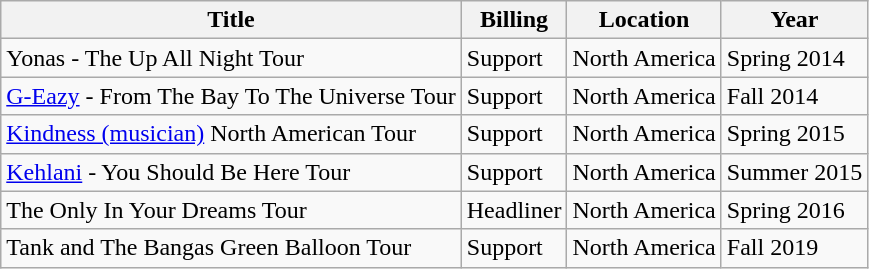<table class="wikitable">
<tr>
<th>Title</th>
<th>Billing</th>
<th>Location</th>
<th>Year</th>
</tr>
<tr>
<td>Yonas - The Up All Night Tour</td>
<td>Support</td>
<td>North America</td>
<td>Spring 2014</td>
</tr>
<tr>
<td><a href='#'>G-Eazy</a> - From The Bay To The Universe Tour</td>
<td>Support</td>
<td>North America</td>
<td>Fall 2014</td>
</tr>
<tr>
<td><a href='#'>Kindness (musician)</a> North American Tour</td>
<td>Support</td>
<td>North America</td>
<td>Spring 2015</td>
</tr>
<tr>
<td><a href='#'>Kehlani</a> - You Should Be Here Tour</td>
<td>Support</td>
<td>North America</td>
<td>Summer 2015</td>
</tr>
<tr>
<td>The Only In Your Dreams Tour</td>
<td>Headliner</td>
<td>North America</td>
<td>Spring 2016</td>
</tr>
<tr>
<td>Tank and The Bangas Green Balloon Tour</td>
<td>Support</td>
<td>North America</td>
<td>Fall 2019</td>
</tr>
</table>
